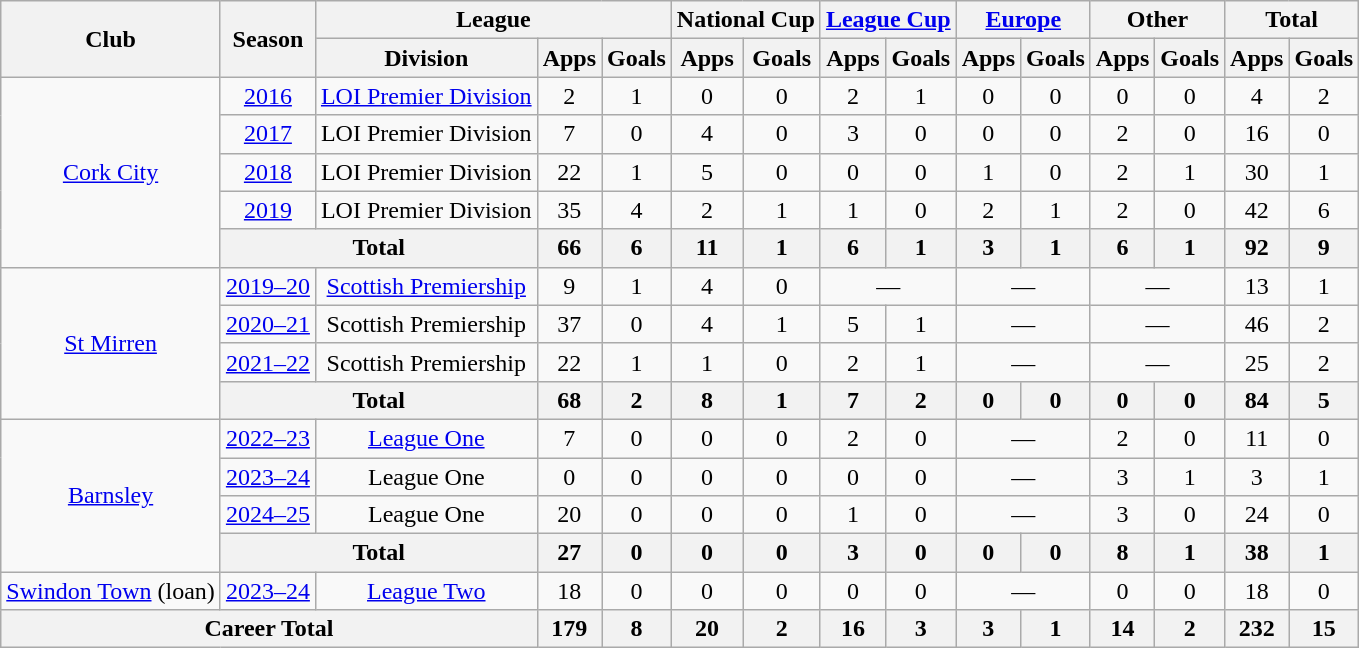<table class="wikitable" style="text-align:center">
<tr>
<th rowspan="2">Club</th>
<th rowspan="2">Season</th>
<th colspan="3">League</th>
<th colspan="2">National Cup</th>
<th colspan="2"><a href='#'>League Cup</a></th>
<th colspan="2"><a href='#'>Europe</a></th>
<th colspan="2">Other</th>
<th colspan="2">Total</th>
</tr>
<tr>
<th>Division</th>
<th>Apps</th>
<th>Goals</th>
<th>Apps</th>
<th>Goals</th>
<th>Apps</th>
<th>Goals</th>
<th>Apps</th>
<th>Goals</th>
<th>Apps</th>
<th>Goals</th>
<th>Apps</th>
<th>Goals</th>
</tr>
<tr>
<td rowspan=5><a href='#'>Cork City</a></td>
<td><a href='#'>2016</a></td>
<td><a href='#'>LOI Premier Division</a></td>
<td>2</td>
<td>1</td>
<td>0</td>
<td>0</td>
<td>2</td>
<td>1</td>
<td>0</td>
<td>0</td>
<td>0</td>
<td>0</td>
<td>4</td>
<td>2</td>
</tr>
<tr>
<td><a href='#'>2017</a></td>
<td>LOI Premier Division</td>
<td>7</td>
<td>0</td>
<td>4</td>
<td>0</td>
<td>3</td>
<td>0</td>
<td>0</td>
<td>0</td>
<td>2</td>
<td>0</td>
<td>16</td>
<td>0</td>
</tr>
<tr>
<td><a href='#'>2018</a></td>
<td>LOI Premier Division</td>
<td>22</td>
<td>1</td>
<td>5</td>
<td>0</td>
<td>0</td>
<td>0</td>
<td>1</td>
<td>0</td>
<td>2</td>
<td>1</td>
<td>30</td>
<td>1</td>
</tr>
<tr>
<td><a href='#'>2019</a></td>
<td>LOI Premier Division</td>
<td>35</td>
<td>4</td>
<td>2</td>
<td>1</td>
<td>1</td>
<td>0</td>
<td>2</td>
<td>1</td>
<td>2</td>
<td>0</td>
<td>42</td>
<td>6</td>
</tr>
<tr>
<th colspan="2">Total</th>
<th>66</th>
<th>6</th>
<th>11</th>
<th>1</th>
<th>6</th>
<th>1</th>
<th>3</th>
<th>1</th>
<th>6</th>
<th>1</th>
<th>92</th>
<th>9</th>
</tr>
<tr>
<td rowspan=4><a href='#'>St Mirren</a></td>
<td><a href='#'>2019–20</a></td>
<td><a href='#'>Scottish Premiership</a></td>
<td>9</td>
<td>1</td>
<td>4</td>
<td>0</td>
<td colspan="2">—</td>
<td colspan="2">—</td>
<td colspan="2">—</td>
<td>13</td>
<td>1</td>
</tr>
<tr>
<td><a href='#'>2020–21</a></td>
<td>Scottish Premiership</td>
<td>37</td>
<td>0</td>
<td>4</td>
<td>1</td>
<td>5</td>
<td>1</td>
<td colspan="2">—</td>
<td colspan="2">—</td>
<td>46</td>
<td>2</td>
</tr>
<tr>
<td><a href='#'>2021–22</a></td>
<td>Scottish Premiership</td>
<td>22</td>
<td>1</td>
<td>1</td>
<td>0</td>
<td>2</td>
<td>1</td>
<td colspan="2">—</td>
<td colspan="2">—</td>
<td>25</td>
<td>2</td>
</tr>
<tr>
<th colspan="2">Total</th>
<th>68</th>
<th>2</th>
<th>8</th>
<th>1</th>
<th>7</th>
<th>2</th>
<th>0</th>
<th>0</th>
<th>0</th>
<th>0</th>
<th>84</th>
<th>5</th>
</tr>
<tr>
<td rowspan=4><a href='#'>Barnsley</a></td>
<td><a href='#'>2022–23</a></td>
<td><a href='#'>League One</a></td>
<td>7</td>
<td>0</td>
<td>0</td>
<td>0</td>
<td>2</td>
<td>0</td>
<td colspan="2">—</td>
<td>2</td>
<td>0</td>
<td>11</td>
<td>0</td>
</tr>
<tr>
<td><a href='#'>2023–24</a></td>
<td>League One</td>
<td>0</td>
<td>0</td>
<td>0</td>
<td>0</td>
<td>0</td>
<td>0</td>
<td colspan="2">—</td>
<td>3</td>
<td>1</td>
<td>3</td>
<td>1</td>
</tr>
<tr>
<td><a href='#'>2024–25</a></td>
<td>League One</td>
<td>20</td>
<td>0</td>
<td>0</td>
<td>0</td>
<td>1</td>
<td>0</td>
<td colspan="2">—</td>
<td>3</td>
<td>0</td>
<td>24</td>
<td>0</td>
</tr>
<tr>
<th colspan="2">Total</th>
<th>27</th>
<th>0</th>
<th>0</th>
<th>0</th>
<th>3</th>
<th>0</th>
<th>0</th>
<th>0</th>
<th>8</th>
<th>1</th>
<th>38</th>
<th>1</th>
</tr>
<tr>
<td><a href='#'>Swindon Town</a> (loan)</td>
<td><a href='#'>2023–24</a></td>
<td><a href='#'>League Two</a></td>
<td>18</td>
<td>0</td>
<td>0</td>
<td>0</td>
<td>0</td>
<td>0</td>
<td colspan="2">—</td>
<td>0</td>
<td>0</td>
<td>18</td>
<td>0</td>
</tr>
<tr>
<th colspan="3">Career Total</th>
<th>179</th>
<th>8</th>
<th>20</th>
<th>2</th>
<th>16</th>
<th>3</th>
<th>3</th>
<th>1</th>
<th>14</th>
<th>2</th>
<th>232</th>
<th>15</th>
</tr>
</table>
